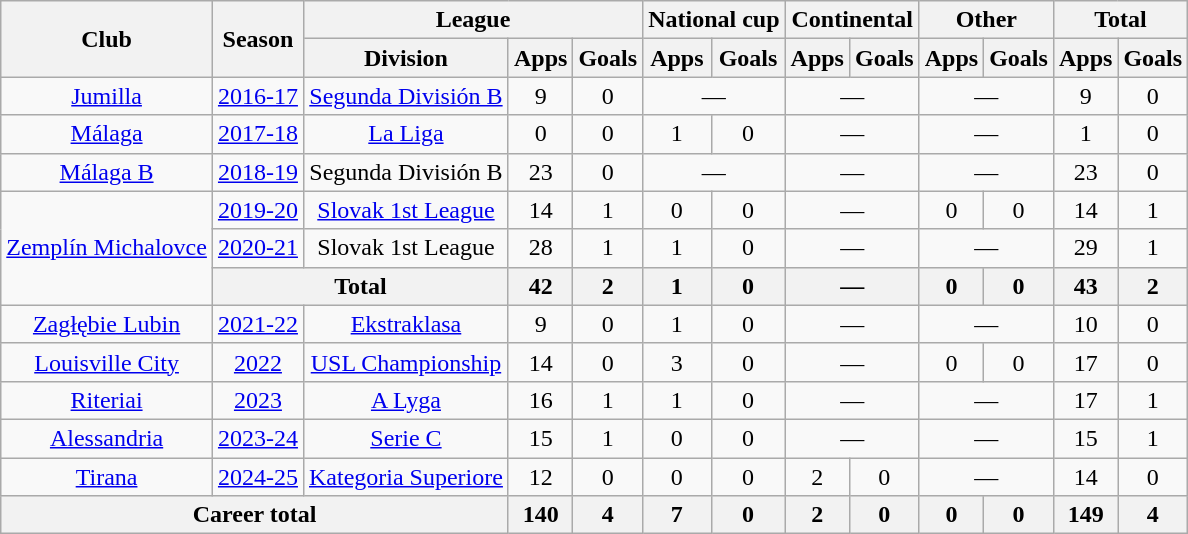<table class="wikitable" style="text-align: center;">
<tr>
<th rowspan="2">Club</th>
<th rowspan="2">Season</th>
<th colspan="3">League</th>
<th colspan="2">National cup</th>
<th colspan="2">Continental</th>
<th colspan="2">Other</th>
<th colspan="2">Total</th>
</tr>
<tr>
<th>Division</th>
<th>Apps</th>
<th>Goals</th>
<th>Apps</th>
<th>Goals</th>
<th>Apps</th>
<th>Goals</th>
<th>Apps</th>
<th>Goals</th>
<th>Apps</th>
<th>Goals</th>
</tr>
<tr>
<td><a href='#'>Jumilla</a></td>
<td><a href='#'>2016-17</a></td>
<td><a href='#'>Segunda División B</a></td>
<td>9</td>
<td>0</td>
<td colspan="2">—</td>
<td colspan="2">—</td>
<td colspan="2">—</td>
<td>9</td>
<td>0</td>
</tr>
<tr>
<td><a href='#'>Málaga</a></td>
<td><a href='#'>2017-18</a></td>
<td><a href='#'>La Liga</a></td>
<td>0</td>
<td>0</td>
<td>1</td>
<td>0</td>
<td colspan="2">—</td>
<td colspan="2">—</td>
<td>1</td>
<td>0</td>
</tr>
<tr>
<td><a href='#'>Málaga B</a></td>
<td><a href='#'>2018-19</a></td>
<td>Segunda División B</td>
<td>23</td>
<td>0</td>
<td colspan="2">—</td>
<td colspan="2">—</td>
<td colspan="2">—</td>
<td>23</td>
<td>0</td>
</tr>
<tr>
<td rowspan="3"><a href='#'>Zemplín Michalovce</a></td>
<td><a href='#'>2019-20</a></td>
<td><a href='#'>Slovak 1st League</a></td>
<td>14</td>
<td>1</td>
<td>0</td>
<td>0</td>
<td colspan="2">—</td>
<td>0</td>
<td>0</td>
<td>14</td>
<td>1</td>
</tr>
<tr>
<td><a href='#'>2020-21</a></td>
<td>Slovak 1st League</td>
<td>28</td>
<td>1</td>
<td>1</td>
<td>0</td>
<td colspan="2">—</td>
<td colspan="2">—</td>
<td>29</td>
<td>1</td>
</tr>
<tr>
<th colspan="2">Total</th>
<th>42</th>
<th>2</th>
<th>1</th>
<th>0</th>
<th colspan="2">—</th>
<th>0</th>
<th>0</th>
<th>43</th>
<th>2</th>
</tr>
<tr>
<td><a href='#'>Zagłębie Lubin</a></td>
<td><a href='#'>2021-22</a></td>
<td><a href='#'>Ekstraklasa</a></td>
<td>9</td>
<td>0</td>
<td>1</td>
<td>0</td>
<td colspan="2">—</td>
<td colspan="2">—</td>
<td>10</td>
<td>0</td>
</tr>
<tr>
<td><a href='#'>Louisville City</a></td>
<td><a href='#'>2022</a></td>
<td><a href='#'>USL Championship</a></td>
<td>14</td>
<td>0</td>
<td>3</td>
<td>0</td>
<td colspan="2">—</td>
<td>0</td>
<td>0</td>
<td>17</td>
<td>0</td>
</tr>
<tr>
<td><a href='#'>Riteriai</a></td>
<td><a href='#'>2023</a></td>
<td><a href='#'>A Lyga</a></td>
<td>16</td>
<td>1</td>
<td>1</td>
<td>0</td>
<td colspan="2">—</td>
<td colspan="2">—</td>
<td>17</td>
<td>1</td>
</tr>
<tr>
<td><a href='#'>Alessandria</a></td>
<td><a href='#'>2023-24</a></td>
<td><a href='#'>Serie C</a></td>
<td>15</td>
<td>1</td>
<td>0</td>
<td>0</td>
<td colspan="2">—</td>
<td colspan="2">—</td>
<td>15</td>
<td>1</td>
</tr>
<tr>
<td><a href='#'>Tirana</a></td>
<td><a href='#'>2024-25</a></td>
<td><a href='#'>Kategoria Superiore</a></td>
<td>12</td>
<td>0</td>
<td>0</td>
<td>0</td>
<td>2</td>
<td>0</td>
<td colspan="2">—</td>
<td>14</td>
<td>0</td>
</tr>
<tr>
<th colspan="3">Career total</th>
<th>140</th>
<th>4</th>
<th>7</th>
<th>0</th>
<th>2</th>
<th>0</th>
<th>0</th>
<th>0</th>
<th>149</th>
<th>4</th>
</tr>
</table>
